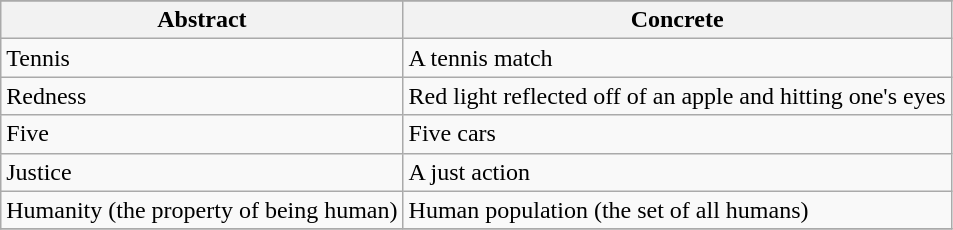<table class="wikitable">
<tr>
</tr>
<tr>
<th><strong>Abstract</strong></th>
<th><strong>Concrete</strong></th>
</tr>
<tr>
<td>Tennis</td>
<td>A tennis match</td>
</tr>
<tr>
<td>Redness</td>
<td>Red light reflected off of an apple and hitting one's eyes</td>
</tr>
<tr>
<td>Five</td>
<td>Five cars</td>
</tr>
<tr>
<td>Justice</td>
<td>A just action</td>
</tr>
<tr>
<td>Humanity (the property of being human)</td>
<td>Human population (the set of all humans)</td>
</tr>
<tr>
</tr>
</table>
